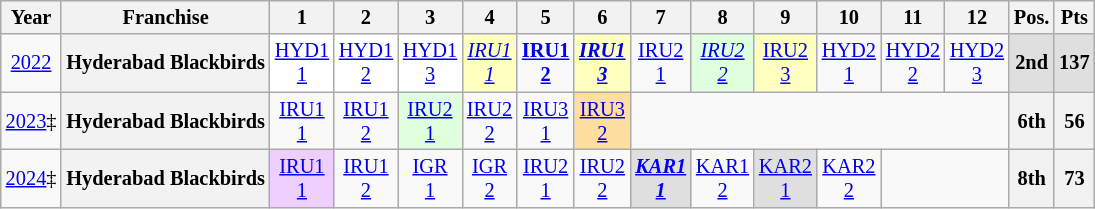<table class="wikitable" style="text-align:center; font-size:85%">
<tr>
<th>Year</th>
<th>Franchise</th>
<th>1</th>
<th>2</th>
<th>3</th>
<th>4</th>
<th>5</th>
<th>6</th>
<th>7</th>
<th>8</th>
<th>9</th>
<th>10</th>
<th>11</th>
<th>12</th>
<th>Pos.</th>
<th>Pts</th>
</tr>
<tr>
<td><a href='#'>2022</a></td>
<th nowrap>Hyderabad Blackbirds</th>
<td style="background:#ffffff;"><a href='#'>HYD1<br>1</a><br></td>
<td style="background:#ffffff;"><a href='#'>HYD1<br>2</a><br></td>
<td style="background:#ffffff;"><a href='#'>HYD1<br>3</a><br></td>
<td style="background:#ffffbf;"><em><a href='#'>IRU1<br>1</a></em><br></td>
<td><strong><a href='#'>IRU1<br>2</a></strong><br></td>
<td style="background:#ffffbf;"><strong><em><a href='#'>IRU1<br>3</a></em></strong><br></td>
<td><a href='#'>IRU2<br>1</a><br></td>
<td style="background:#dfffdf;"><em><a href='#'>IRU2<br>2</a></em><br></td>
<td style="background:#ffffbf;"><a href='#'>IRU2<br>3</a><br></td>
<td><a href='#'>HYD2<br>1</a><br></td>
<td><a href='#'>HYD2<br>2</a><br></td>
<td><a href='#'>HYD2<br>3</a><br></td>
<th style="background:#dfdfdf;">2nd</th>
<th style="background:#dfdfdf;">137</th>
</tr>
<tr>
<td><a href='#'>2023</a>‡</td>
<th nowrap>Hyderabad Blackbirds</th>
<td><a href='#'>IRU1<br>1</a><br></td>
<td><a href='#'>IRU1<br>2</a><br></td>
<td style="background:#dfffdf;"><a href='#'>IRU2<br>1</a><br></td>
<td><a href='#'>IRU2<br>2</a><br></td>
<td><a href='#'>IRU3<br>1</a><br></td>
<td style="background:#ffdf9f;"><a href='#'>IRU3<br>2</a><br></td>
<td colspan=6></td>
<th>6th</th>
<th>56</th>
</tr>
<tr>
<td><a href='#'>2024</a>‡</td>
<th nowrap>Hyderabad Blackbirds</th>
<td style="background:#efcfff;"><a href='#'>IRU1<br>1</a><br></td>
<td><a href='#'>IRU1<br>2</a><br></td>
<td><a href='#'>IGR<br>1</a><br></td>
<td><a href='#'>IGR<br>2</a><br></td>
<td><a href='#'>IRU2<br>1</a></td>
<td><a href='#'>IRU2<br>2</a></td>
<td style="background:#DFDFDF;"><strong><em><a href='#'>KAR1<br>1</a></em></strong><br></td>
<td><a href='#'>KAR1<br>2</a><br></td>
<td style="background:#DFDFDF;"><a href='#'>KAR2<br>1</a><br></td>
<td><a href='#'>KAR2<br>2</a><br></td>
<td colspan=2></td>
<th>8th</th>
<th>73</th>
</tr>
</table>
